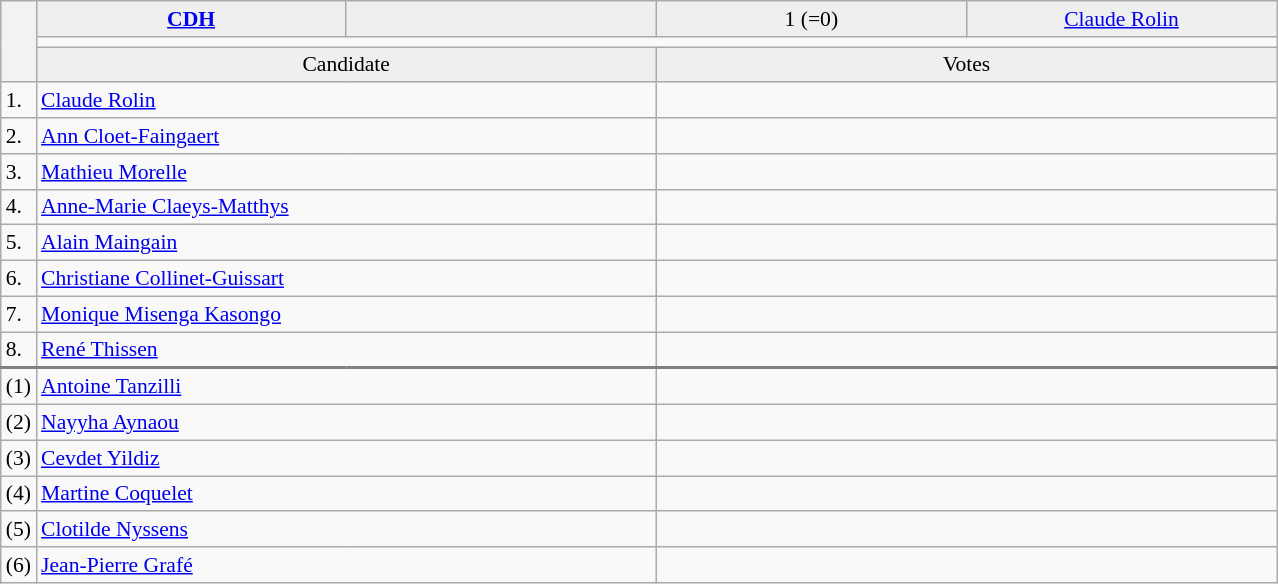<table class="wikitable collapsible collapsed" style=text-align:left;font-size:90%>
<tr>
<th rowspan=3></th>
<td bgcolor=efefef width=200 align=center><strong> <a href='#'>CDH</a> </strong></td>
<td bgcolor=efefef width=200 align=center></td>
<td bgcolor=efefef width=200 align=center>1 (=0)</td>
<td bgcolor=efefef width=200 align=center><a href='#'>Claude Rolin</a></td>
</tr>
<tr>
<td colspan=4 bgcolor=></td>
</tr>
<tr>
<td bgcolor=efefef align=center colspan=2>Candidate</td>
<td bgcolor=efefef align=center colspan=2>Votes</td>
</tr>
<tr>
<td>1.</td>
<td colspan=2><a href='#'>Claude Rolin</a></td>
<td colspan=2></td>
</tr>
<tr>
<td>2.</td>
<td colspan=2><a href='#'>Ann Cloet-Faingaert</a></td>
<td colspan=2></td>
</tr>
<tr>
<td>3.</td>
<td colspan=2><a href='#'>Mathieu Morelle</a></td>
<td colspan=2></td>
</tr>
<tr>
<td>4.</td>
<td colspan=2><a href='#'>Anne‐Marie Claeys-Matthys</a></td>
<td colspan=2></td>
</tr>
<tr>
<td>5.</td>
<td colspan=2><a href='#'>Alain Maingain</a></td>
<td colspan=2></td>
</tr>
<tr>
<td>6.</td>
<td colspan=2><a href='#'>Christiane Collinet-Guissart</a></td>
<td colspan=2></td>
</tr>
<tr>
<td>7.</td>
<td colspan=2><a href='#'>Monique Misenga Kasongo</a></td>
<td colspan=2></td>
</tr>
<tr>
<td>8.</td>
<td colspan=2><a href='#'>René Thissen</a></td>
<td colspan=2></td>
</tr>
<tr style="border-top:2px solid gray;">
<td>(1)</td>
<td colspan=2><a href='#'>Antoine Tanzilli</a></td>
<td colspan=2></td>
</tr>
<tr>
<td>(2)</td>
<td colspan=2><a href='#'>Nayyha Aynaou</a></td>
<td colspan=2></td>
</tr>
<tr>
<td>(3)</td>
<td colspan=2><a href='#'>Cevdet Yildiz</a></td>
<td colspan=2></td>
</tr>
<tr>
<td>(4)</td>
<td colspan=2><a href='#'>Martine Coquelet</a></td>
<td colspan=2></td>
</tr>
<tr>
<td>(5)</td>
<td colspan=2><a href='#'>Clotilde Nyssens</a></td>
<td colspan=2></td>
</tr>
<tr>
<td>(6)</td>
<td colspan=2><a href='#'>Jean‐Pierre Grafé</a></td>
<td colspan=2></td>
</tr>
</table>
